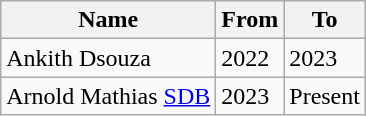<table class="wikitable">
<tr>
<th>Name</th>
<th>From</th>
<th>To</th>
</tr>
<tr>
<td>Ankith Dsouza</td>
<td>2022</td>
<td>2023</td>
</tr>
<tr>
<td>Arnold Mathias <a href='#'>SDB</a></td>
<td>2023</td>
<td>Present</td>
</tr>
</table>
